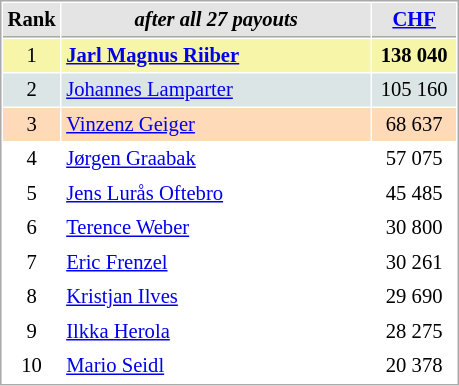<table cellspacing="1" cellpadding="3" style="border:1px solid #AAAAAA;font-size:86%">
<tr style="background-color: #E4E4E4;">
<th style="border-bottom:1px solid #AAAAAA; width: 10px;">Rank</th>
<th style="border-bottom:1px solid #AAAAAA; width: 200px;"><em>after all 27 payouts</em></th>
<th style="border-bottom:1px solid #AAAAAA; width: 50px;"><a href='#'>CHF</a></th>
</tr>
<tr style="background:#f7f6a8;">
<td align=center>1</td>
<td> <strong><a href='#'>Jarl Magnus Riiber</a></strong></td>
<td align=center><strong>138 040</strong></td>
</tr>
<tr style="background:#dce5e5;">
<td align=center>2</td>
<td> <a href='#'>Johannes Lamparter</a></td>
<td align=center>105 160</td>
</tr>
<tr style="background:#ffdab9;">
<td align=center>3</td>
<td> <a href='#'>Vinzenz Geiger</a></td>
<td align=center>68 637</td>
</tr>
<tr>
<td align=center>4</td>
<td> <a href='#'>Jørgen Graabak</a></td>
<td align=center>57 075</td>
</tr>
<tr>
<td align=center>5</td>
<td> <a href='#'>Jens Lurås Oftebro</a></td>
<td align=center>45 485</td>
</tr>
<tr>
<td align=center>6</td>
<td> <a href='#'>Terence Weber</a></td>
<td align=center>30 800</td>
</tr>
<tr>
<td align=center>7</td>
<td> <a href='#'>Eric Frenzel</a></td>
<td align=center>30 261</td>
</tr>
<tr>
<td align=center>8</td>
<td> <a href='#'>Kristjan Ilves</a></td>
<td align=center>29 690</td>
</tr>
<tr>
<td align=center>9</td>
<td> <a href='#'>Ilkka Herola</a></td>
<td align=center>28 275</td>
</tr>
<tr>
<td align=center>10</td>
<td> <a href='#'>Mario Seidl</a></td>
<td align=center>20 378</td>
</tr>
</table>
